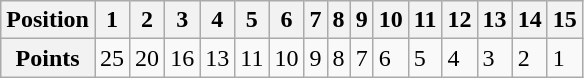<table class="wikitable">
<tr>
<th>Position</th>
<th>1</th>
<th>2</th>
<th>3</th>
<th>4</th>
<th>5</th>
<th>6</th>
<th>7</th>
<th>8</th>
<th>9</th>
<th>10</th>
<th>11</th>
<th>12</th>
<th>13</th>
<th>14</th>
<th>15</th>
</tr>
<tr>
<th>Points</th>
<td>25</td>
<td>20</td>
<td>16</td>
<td>13</td>
<td>11</td>
<td>10</td>
<td>9</td>
<td>8</td>
<td>7</td>
<td>6</td>
<td>5</td>
<td>4</td>
<td>3</td>
<td>2</td>
<td>1</td>
</tr>
</table>
